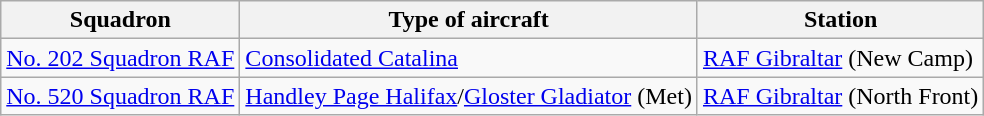<table class="wikitable">
<tr>
<th>Squadron</th>
<th>Type of aircraft</th>
<th>Station</th>
</tr>
<tr>
<td><a href='#'>No. 202 Squadron RAF</a></td>
<td><a href='#'>Consolidated Catalina</a></td>
<td><a href='#'>RAF Gibraltar</a> (New Camp)</td>
</tr>
<tr>
<td><a href='#'>No. 520 Squadron RAF</a></td>
<td><a href='#'>Handley Page Halifax</a>/<a href='#'>Gloster Gladiator</a> (Met)</td>
<td><a href='#'>RAF Gibraltar</a> (North Front)</td>
</tr>
</table>
